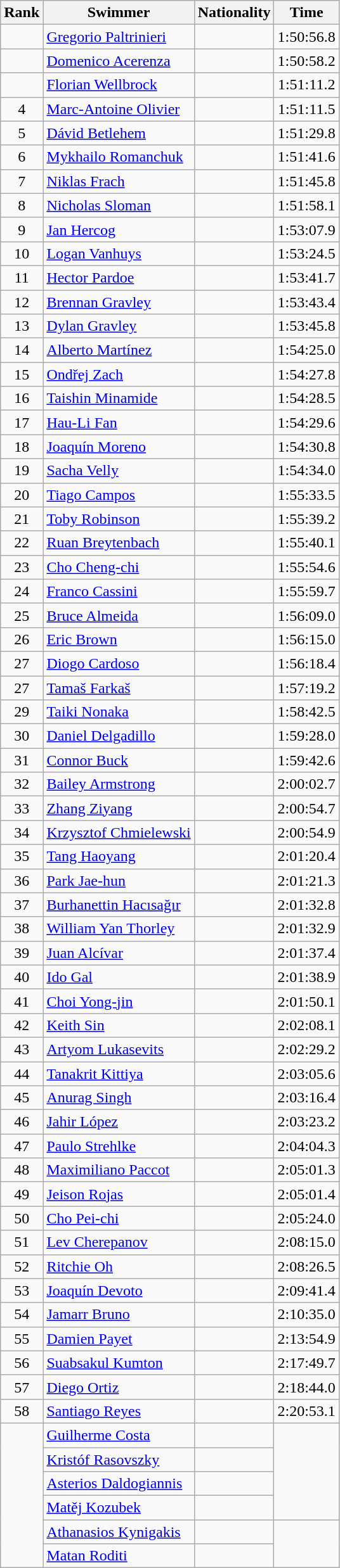<table class="wikitable sortable" style="text-align:center">
<tr>
<th>Rank</th>
<th>Swimmer</th>
<th>Nationality</th>
<th>Time</th>
</tr>
<tr>
<td></td>
<td align=left><a href='#'>Gregorio Paltrinieri</a></td>
<td align=left></td>
<td>1:50:56.8</td>
</tr>
<tr>
<td></td>
<td align=left><a href='#'>Domenico Acerenza</a></td>
<td align=left></td>
<td>1:50:58.2</td>
</tr>
<tr>
<td></td>
<td align=left><a href='#'>Florian Wellbrock</a></td>
<td align=left></td>
<td>1:51:11.2</td>
</tr>
<tr>
<td>4</td>
<td align=left><a href='#'>Marc-Antoine Olivier</a></td>
<td align=left></td>
<td>1:51:11.5</td>
</tr>
<tr>
<td>5</td>
<td align=left><a href='#'>Dávid Betlehem</a></td>
<td align=left></td>
<td>1:51:29.8</td>
</tr>
<tr>
<td>6</td>
<td align=left><a href='#'>Mykhailo Romanchuk</a></td>
<td align=left></td>
<td>1:51:41.6</td>
</tr>
<tr>
<td>7</td>
<td align=left><a href='#'>Niklas Frach</a></td>
<td align=left></td>
<td>1:51:45.8</td>
</tr>
<tr>
<td>8</td>
<td align=left><a href='#'>Nicholas Sloman</a></td>
<td align=left></td>
<td>1:51:58.1</td>
</tr>
<tr>
<td>9</td>
<td align=left><a href='#'>Jan Hercog</a></td>
<td align=left></td>
<td>1:53:07.9</td>
</tr>
<tr>
<td>10</td>
<td align=left><a href='#'>Logan Vanhuys</a></td>
<td align=left></td>
<td>1:53:24.5</td>
</tr>
<tr>
<td>11</td>
<td align=left><a href='#'>Hector Pardoe</a></td>
<td align=left></td>
<td>1:53:41.7</td>
</tr>
<tr>
<td>12</td>
<td align=left><a href='#'>Brennan Gravley</a></td>
<td align=left></td>
<td>1:53:43.4</td>
</tr>
<tr>
<td>13</td>
<td align=left><a href='#'>Dylan Gravley</a></td>
<td align=left></td>
<td>1:53:45.8</td>
</tr>
<tr>
<td>14</td>
<td align=left><a href='#'>Alberto Martínez</a></td>
<td align=left></td>
<td>1:54:25.0</td>
</tr>
<tr>
<td>15</td>
<td align=left><a href='#'>Ondřej Zach</a></td>
<td align=left></td>
<td>1:54:27.8</td>
</tr>
<tr>
<td>16</td>
<td align=left><a href='#'>Taishin Minamide</a></td>
<td align=left></td>
<td>1:54:28.5</td>
</tr>
<tr>
<td>17</td>
<td align=left><a href='#'>Hau-Li Fan</a></td>
<td align=left></td>
<td>1:54:29.6</td>
</tr>
<tr>
<td>18</td>
<td align=left><a href='#'>Joaquín Moreno</a></td>
<td align=left></td>
<td>1:54:30.8</td>
</tr>
<tr>
<td>19</td>
<td align=left><a href='#'>Sacha Velly</a></td>
<td align=left></td>
<td>1:54:34.0</td>
</tr>
<tr>
<td>20</td>
<td align=left><a href='#'>Tiago Campos</a></td>
<td align=left></td>
<td>1:55:33.5</td>
</tr>
<tr>
<td>21</td>
<td align=left><a href='#'>Toby Robinson</a></td>
<td align=left></td>
<td>1:55:39.2</td>
</tr>
<tr>
<td>22</td>
<td align=left><a href='#'>Ruan Breytenbach</a></td>
<td align=left></td>
<td>1:55:40.1</td>
</tr>
<tr>
<td>23</td>
<td align=left><a href='#'>Cho Cheng-chi</a></td>
<td align=left></td>
<td>1:55:54.6</td>
</tr>
<tr>
<td>24</td>
<td align=left><a href='#'>Franco Cassini</a></td>
<td align=left></td>
<td>1:55:59.7</td>
</tr>
<tr>
<td>25</td>
<td align=left><a href='#'>Bruce Almeida</a></td>
<td align=left></td>
<td>1:56:09.0</td>
</tr>
<tr>
<td>26</td>
<td align=left><a href='#'>Eric Brown</a></td>
<td align=left></td>
<td>1:56:15.0</td>
</tr>
<tr>
<td>27</td>
<td align=left><a href='#'>Diogo Cardoso</a></td>
<td align=left></td>
<td>1:56:18.4</td>
</tr>
<tr>
<td>27</td>
<td align=left><a href='#'>Tamaš Farkaš</a></td>
<td align=left></td>
<td>1:57:19.2</td>
</tr>
<tr>
<td>29</td>
<td align=left><a href='#'>Taiki Nonaka</a></td>
<td align=left></td>
<td>1:58:42.5</td>
</tr>
<tr>
<td>30</td>
<td align=left><a href='#'>Daniel Delgadillo</a></td>
<td align=left></td>
<td>1:59:28.0</td>
</tr>
<tr>
<td>31</td>
<td align=left><a href='#'>Connor Buck</a></td>
<td align=left></td>
<td>1:59:42.6</td>
</tr>
<tr>
<td>32</td>
<td align=left><a href='#'>Bailey Armstrong</a></td>
<td align=left></td>
<td>2:00:02.7</td>
</tr>
<tr>
<td>33</td>
<td align=left><a href='#'>Zhang Ziyang</a></td>
<td align=left></td>
<td>2:00:54.7</td>
</tr>
<tr>
<td>34</td>
<td align=left><a href='#'>Krzysztof Chmielewski</a></td>
<td align=left></td>
<td>2:00:54.9</td>
</tr>
<tr>
<td>35</td>
<td align=left><a href='#'>Tang Haoyang</a></td>
<td align=left></td>
<td>2:01:20.4</td>
</tr>
<tr>
<td>36</td>
<td align=left><a href='#'>Park Jae-hun</a></td>
<td align=left></td>
<td>2:01:21.3</td>
</tr>
<tr>
<td>37</td>
<td align=left><a href='#'>Burhanettin Hacısağır</a></td>
<td align=left></td>
<td>2:01:32.8</td>
</tr>
<tr>
<td>38</td>
<td align=left><a href='#'>William Yan Thorley</a></td>
<td align=left></td>
<td>2:01:32.9</td>
</tr>
<tr>
<td>39</td>
<td align=left><a href='#'>Juan Alcívar</a></td>
<td align=left></td>
<td>2:01:37.4</td>
</tr>
<tr>
<td>40</td>
<td align=left><a href='#'>Ido Gal</a></td>
<td align=left></td>
<td>2:01:38.9</td>
</tr>
<tr>
<td>41</td>
<td align=left><a href='#'>Choi Yong-jin</a></td>
<td align=left></td>
<td>2:01:50.1</td>
</tr>
<tr>
<td>42</td>
<td align=left><a href='#'>Keith Sin</a></td>
<td align=left></td>
<td>2:02:08.1</td>
</tr>
<tr>
<td>43</td>
<td align=left><a href='#'>Artyom Lukasevits</a></td>
<td align=left></td>
<td>2:02:29.2</td>
</tr>
<tr>
<td>44</td>
<td align=left><a href='#'>Tanakrit Kittiya</a></td>
<td align=left></td>
<td>2:03:05.6</td>
</tr>
<tr>
<td>45</td>
<td align=left><a href='#'>Anurag Singh</a></td>
<td align=left></td>
<td>2:03:16.4</td>
</tr>
<tr>
<td>46</td>
<td align=left><a href='#'>Jahir López</a></td>
<td align=left></td>
<td>2:03:23.2</td>
</tr>
<tr>
<td>47</td>
<td align=left><a href='#'>Paulo Strehlke</a></td>
<td align=left></td>
<td>2:04:04.3</td>
</tr>
<tr>
<td>48</td>
<td align=left><a href='#'>Maximiliano Paccot</a></td>
<td align=left></td>
<td>2:05:01.3</td>
</tr>
<tr>
<td>49</td>
<td align=left><a href='#'>Jeison Rojas</a></td>
<td align=left></td>
<td>2:05:01.4</td>
</tr>
<tr>
<td>50</td>
<td align=left><a href='#'>Cho Pei-chi</a></td>
<td align=left></td>
<td>2:05:24.0</td>
</tr>
<tr>
<td>51</td>
<td align=left><a href='#'>Lev Cherepanov</a></td>
<td align=left></td>
<td>2:08:15.0</td>
</tr>
<tr>
<td>52</td>
<td align=left><a href='#'>Ritchie Oh</a></td>
<td align=left></td>
<td>2:08:26.5</td>
</tr>
<tr>
<td>53</td>
<td align=left><a href='#'>Joaquín Devoto</a></td>
<td align=left></td>
<td>2:09:41.4</td>
</tr>
<tr>
<td>54</td>
<td align=left><a href='#'>Jamarr Bruno</a></td>
<td align=left></td>
<td>2:10:35.0</td>
</tr>
<tr>
<td>55</td>
<td align=left><a href='#'>Damien Payet</a></td>
<td align=left></td>
<td>2:13:54.9</td>
</tr>
<tr>
<td>56</td>
<td align=left><a href='#'>Suabsakul Kumton</a></td>
<td align=left></td>
<td>2:17:49.7</td>
</tr>
<tr>
<td>57</td>
<td align=left><a href='#'>Diego Ortiz</a></td>
<td align=left></td>
<td>2:18:44.0</td>
</tr>
<tr>
<td>58</td>
<td align=left><a href='#'>Santiago Reyes</a></td>
<td align=left></td>
<td>2:20:53.1</td>
</tr>
<tr>
<td rowspan=6></td>
<td align=left><a href='#'>Guilherme Costa</a></td>
<td align=left></td>
<td rowspan=4></td>
</tr>
<tr>
<td align=left><a href='#'>Kristóf Rasovszky</a></td>
<td align=left></td>
</tr>
<tr>
<td align=left><a href='#'>Asterios Daldogiannis</a></td>
<td align=left></td>
</tr>
<tr>
<td align=left><a href='#'>Matěj Kozubek</a></td>
<td align=left></td>
</tr>
<tr>
<td align=left><a href='#'>Athanasios Kynigakis</a></td>
<td align=left></td>
<td rowspan=2></td>
</tr>
<tr>
<td align=left><a href='#'>Matan Roditi</a></td>
<td align=left></td>
</tr>
</table>
